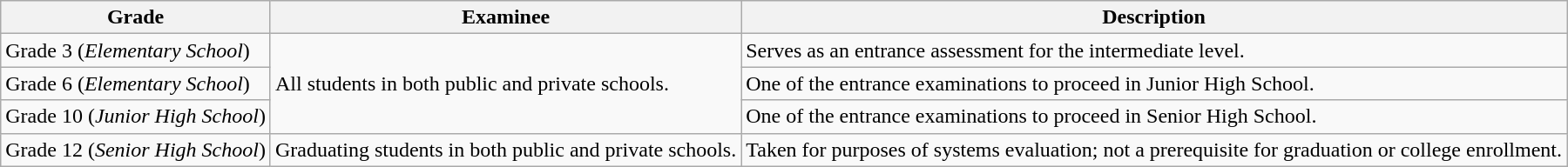<table class="wikitable">
<tr>
<th>Grade</th>
<th>Examinee</th>
<th>Description</th>
</tr>
<tr>
<td>Grade 3 (<em>Elementary School</em>)</td>
<td rowspan="3">All students in both public and private schools.</td>
<td>Serves as an entrance assessment for the intermediate level.</td>
</tr>
<tr>
<td>Grade 6 (<em>Elementary School</em>)</td>
<td>One of the entrance examinations to proceed in Junior High School.</td>
</tr>
<tr>
<td>Grade 10 (<em>Junior High School</em>)</td>
<td>One of the entrance examinations to proceed in Senior High School.</td>
</tr>
<tr>
<td>Grade 12 (<em>Senior High School</em>)</td>
<td>Graduating students in both public and private schools.</td>
<td>Taken for purposes of systems evaluation; not a prerequisite for graduation or college enrollment.</td>
</tr>
</table>
